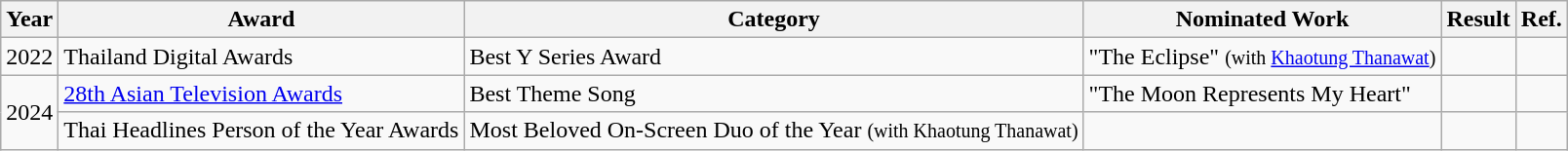<table class="wikitable plainrowheaders sortable">
<tr>
<th scope="col">Year</th>
<th scope="col">Award</th>
<th scope="col">Category</th>
<th scope="col">Nominated Work</th>
<th class="unsortable" scope="col">Result</th>
<th class="unsortable" scope="col">Ref.</th>
</tr>
<tr>
<td>2022</td>
<td>Thailand Digital Awards</td>
<td>Best Y Series Award</td>
<td>"The Eclipse" <small>(with <a href='#'>Khaotung Thanawat</a>)</small></td>
<td></td>
<td></td>
</tr>
<tr>
<td rowspan="2">2024</td>
<td><a href='#'>28th Asian Television Awards</a></td>
<td>Best Theme Song</td>
<td>"The Moon Represents My Heart"</td>
<td></td>
<td></td>
</tr>
<tr>
<td>Thai Headlines Person of the Year Awards</td>
<td>Most Beloved On-Screen Duo of the Year <small>(with Khaotung Thanawat)</small></td>
<td></td>
<td></td>
<td></td>
</tr>
</table>
